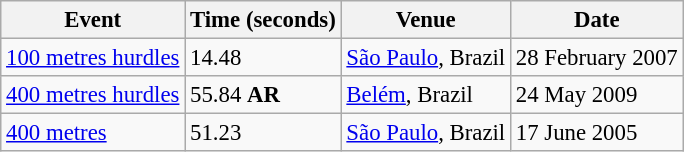<table class="wikitable" style="border-collapse: collapse; font-size: 95%;">
<tr>
<th>Event</th>
<th>Time (seconds)</th>
<th>Venue</th>
<th>Date</th>
</tr>
<tr>
<td><a href='#'>100 metres hurdles</a></td>
<td>14.48</td>
<td><a href='#'>São Paulo</a>, Brazil</td>
<td>28 February 2007</td>
</tr>
<tr>
<td><a href='#'>400 metres hurdles</a></td>
<td>55.84 <strong>AR</strong></td>
<td><a href='#'>Belém</a>, Brazil</td>
<td>24 May 2009</td>
</tr>
<tr>
<td><a href='#'>400 metres</a></td>
<td>51.23</td>
<td><a href='#'>São Paulo</a>, Brazil</td>
<td>17 June 2005</td>
</tr>
</table>
